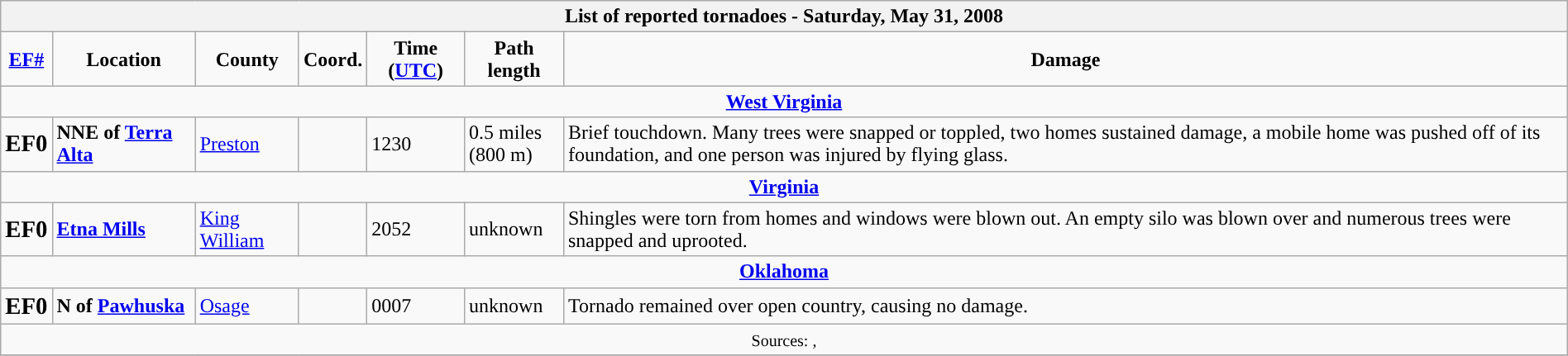<table class="wikitable collapsible" width="100%">
<tr>
<th colspan="7">List of reported tornadoes - Saturday, May 31, 2008</th>
</tr>
<tr style="text-align:center;">
<td><strong><a href='#'>EF#</a></strong></td>
<td><strong>Location</strong></td>
<td><strong>County</strong></td>
<td><strong>Coord.</strong></td>
<td><strong>Time (<a href='#'>UTC</a>)</strong></td>
<td><strong>Path length</strong></td>
<td><strong>Damage</strong></td>
</tr>
<tr>
<td colspan="7" align=center><strong><a href='#'>West Virginia</a></strong></td>
</tr>
<tr>
<td><big><strong>EF0</strong></big></td>
<td><strong>NNE of <a href='#'>Terra Alta</a></strong></td>
<td><a href='#'>Preston</a></td>
<td></td>
<td>1230</td>
<td>0.5 miles<br>(800 m)</td>
<td>Brief touchdown. Many trees were snapped or toppled, two homes sustained damage, a mobile home was pushed off of its foundation, and one person was injured by flying glass.</td>
</tr>
<tr>
<td colspan="7" align=center><strong><a href='#'>Virginia</a></strong></td>
</tr>
<tr>
<td><big><strong>EF0</strong></big></td>
<td><strong><a href='#'>Etna Mills</a></strong></td>
<td><a href='#'>King William</a></td>
<td></td>
<td>2052</td>
<td>unknown</td>
<td>Shingles were torn from homes and windows were blown out. An empty silo was blown over and numerous trees were snapped and uprooted.</td>
</tr>
<tr>
<td colspan="7" align=center><strong><a href='#'>Oklahoma</a></strong></td>
</tr>
<tr>
<td><big><strong>EF0</strong></big></td>
<td><strong>N of <a href='#'>Pawhuska</a></strong></td>
<td><a href='#'>Osage</a></td>
<td></td>
<td>0007</td>
<td>unknown</td>
<td>Tornado remained over open country, causing no damage.</td>
</tr>
<tr>
<td colspan="7" align=center><small>Sources: ,  </small></td>
</tr>
<tr>
</tr>
</table>
